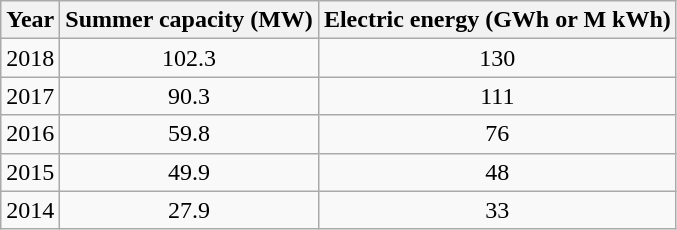<table class="wikitable" style="text-align:center">
<tr>
<th>Year</th>
<th>Summer capacity (MW)</th>
<th>Electric energy (GWh or M kWh)</th>
</tr>
<tr !>
<td>2018</td>
<td>102.3</td>
<td>130</td>
</tr>
<tr>
<td>2017</td>
<td>90.3</td>
<td>111</td>
</tr>
<tr>
<td>2016</td>
<td>59.8</td>
<td>76</td>
</tr>
<tr>
<td>2015</td>
<td>49.9</td>
<td>48</td>
</tr>
<tr>
<td>2014</td>
<td>27.9</td>
<td>33</td>
</tr>
</table>
